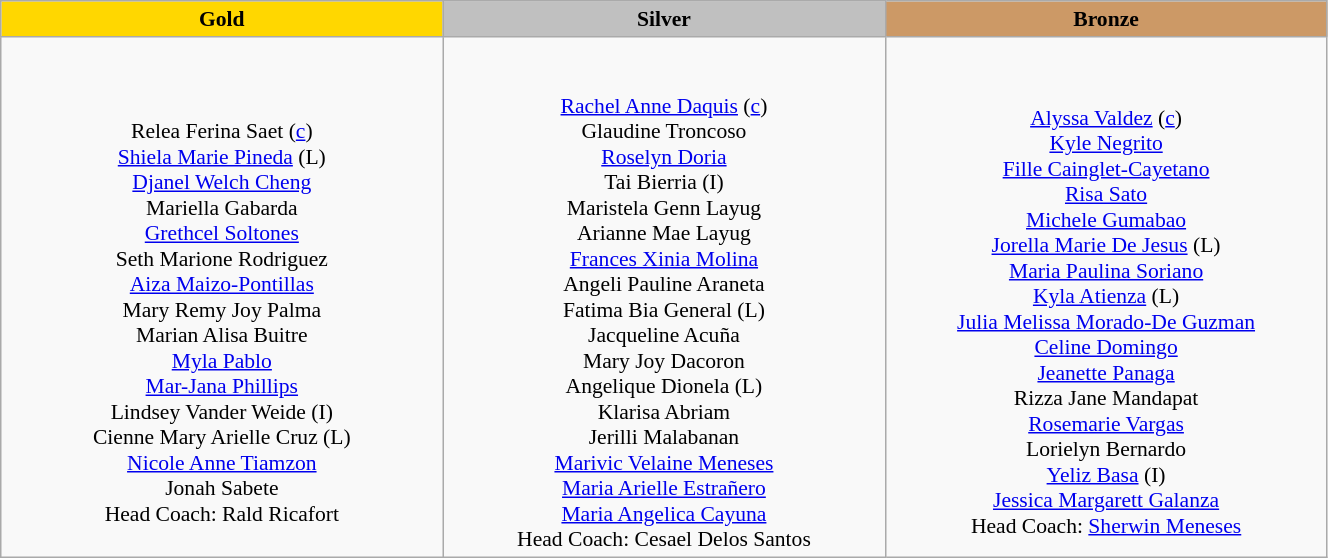<table class="wikitable" style="text-align:center; font-size:90%">
<tr>
<th style="width:20em; background:gold">Gold</th>
<th style="width:20em; background:silver">Silver</th>
<th style="width:20em; background:#cc9966">Bronze</th>
</tr>
<tr>
<td><br><br>Relea Ferina Saet (<a href='#'>c</a>)<br>
<a href='#'>Shiela Marie Pineda</a> (L)<br>
<a href='#'>Djanel Welch Cheng</a><br>
Mariella Gabarda<br>
<a href='#'>Grethcel Soltones</a><br>
Seth Marione Rodriguez<br>
<a href='#'>Aiza Maizo-Pontillas</a><br>
Mary Remy Joy Palma<br>
Marian Alisa Buitre<br>
<a href='#'>Myla Pablo</a><br>
<a href='#'>Mar-Jana Phillips</a><br>
Lindsey Vander Weide (I)<br>
Cienne Mary Arielle Cruz (L)<br>
<a href='#'>Nicole Anne Tiamzon</a><br>
Jonah Sabete<br>Head Coach: Rald Ricafort</td>
<td><br><br><a href='#'>Rachel Anne Daquis</a> (<a href='#'>c</a>)<br>
Glaudine Troncoso<br>
<a href='#'>Roselyn Doria</a><br>
Tai Bierria (I)<br>
Maristela Genn Layug<br>
Arianne Mae Layug<br>
<a href='#'>Frances Xinia Molina</a><br>
Angeli Pauline Araneta<br>
Fatima Bia General (L)<br>
Jacqueline Acuña<br>
Mary Joy Dacoron<br>
Angelique Dionela (L)<br>
Klarisa Abriam<br>
Jerilli Malabanan<br>
<a href='#'>Marivic Velaine Meneses</a><br>
<a href='#'>Maria Arielle Estrañero</a><br>
<a href='#'>Maria Angelica Cayuna</a><br>Head Coach:
Cesael Delos Santos</td>
<td><br><br><a href='#'>Alyssa Valdez</a> (<a href='#'>c</a>)<br>
<a href='#'>Kyle Negrito</a><br>
<a href='#'>Fille Cainglet-Cayetano</a><br>
<a href='#'>Risa Sato</a><br>
<a href='#'>Michele Gumabao</a><br>
<a href='#'>Jorella Marie De Jesus</a> (L)<br>
<a href='#'>Maria Paulina Soriano</a><br>
<a href='#'>Kyla Atienza</a> (L)<br>
<a href='#'>Julia Melissa Morado-De Guzman</a><br>
<a href='#'>Celine Domingo</a><br>
<a href='#'>Jeanette Panaga</a><br>
Rizza Jane Mandapat<br>
<a href='#'>Rosemarie Vargas</a><br>
Lorielyn Bernardo<br>
<a href='#'>Yeliz Basa</a> (I)<br>
<a href='#'>Jessica Margarett Galanza</a><br>Head Coach:
<a href='#'>Sherwin Meneses</a></td>
</tr>
</table>
